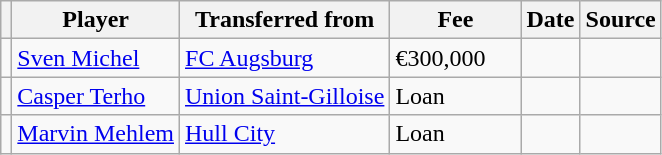<table class="wikitable plainrowheaders sortable">
<tr>
<th></th>
<th scope="col">Player</th>
<th>Transferred from</th>
<th style="width: 80px;">Fee</th>
<th scope="col">Date</th>
<th scope="col">Source</th>
</tr>
<tr>
<td align="center"></td>
<td> <a href='#'>Sven Michel</a></td>
<td> <a href='#'>FC Augsburg</a></td>
<td>€300,000</td>
<td></td>
<td></td>
</tr>
<tr>
<td align="center"></td>
<td> <a href='#'>Casper Terho</a></td>
<td> <a href='#'>Union Saint-Gilloise</a></td>
<td>Loan</td>
<td></td>
<td></td>
</tr>
<tr>
<td align="center"></td>
<td> <a href='#'>Marvin Mehlem</a></td>
<td> <a href='#'>Hull City</a></td>
<td>Loan</td>
<td></td>
<td></td>
</tr>
</table>
